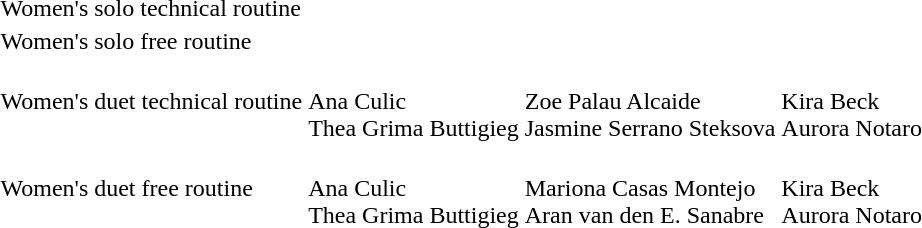<table>
<tr>
<td>Women's solo technical routine</td>
<td></td>
<td></td>
<td></td>
</tr>
<tr>
<td>Women's solo free routine</td>
<td></td>
<td></td>
<td nowrap></td>
</tr>
<tr>
<td>Women's duet technical routine</td>
<td nowrap><br>Ana Culic<br>Thea Grima Buttigieg</td>
<td nowrap><br>Zoe Palau Alcaide<br>Jasmine Serrano Steksova</td>
<td><br>Kira Beck<br>Aurora Notaro</td>
</tr>
<tr>
<td>Women's duet free routine</td>
<td><br>Ana Culic<br>Thea Grima Buttigieg</td>
<td><br>Mariona Casas Montejo<br>Aran van den E. Sanabre</td>
<td><br>Kira Beck<br>Aurora Notaro</td>
</tr>
</table>
